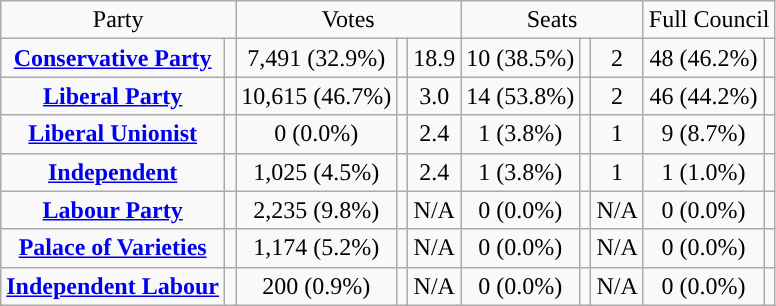<table class=wikitable style="text-align:center;">
<tr>
<td colspan=2>Party</td>
<td colspan=3>Votes</td>
<td colspan=3>Seats</td>
<td colspan=3>Full Council</td>
</tr>
<tr>
<td><strong><a href='#'>Conservative Party</a></strong></td>
<td style="background:"></td>
<td>7,491 (32.9%)</td>
<td></td>
<td> 18.9</td>
<td>10 (38.5%)</td>
<td></td>
<td> 2</td>
<td>48 (46.2%)</td>
<td></td>
</tr>
<tr>
<td><strong><a href='#'>Liberal Party</a></strong></td>
<td style="background:"></td>
<td>10,615 (46.7%)</td>
<td></td>
<td> 3.0</td>
<td>14 (53.8%)</td>
<td></td>
<td> 2</td>
<td>46 (44.2%)</td>
<td></td>
</tr>
<tr>
<td><strong><a href='#'>Liberal Unionist</a></strong></td>
<td style="background:"></td>
<td>0 (0.0%)</td>
<td></td>
<td> 2.4</td>
<td>1 (3.8%)</td>
<td></td>
<td> 1</td>
<td>9 (8.7%)</td>
<td></td>
</tr>
<tr>
<td><strong><a href='#'>Independent</a></strong></td>
<td style="background:"></td>
<td>1,025 (4.5%)</td>
<td></td>
<td> 2.4</td>
<td>1 (3.8%)</td>
<td></td>
<td> 1</td>
<td>1 (1.0%)</td>
<td></td>
</tr>
<tr>
<td><strong><a href='#'>Labour Party</a></strong></td>
<td style="background:"></td>
<td>2,235 (9.8%)</td>
<td></td>
<td>N/A</td>
<td>0 (0.0%)</td>
<td></td>
<td>N/A</td>
<td>0 (0.0%)</td>
<td></td>
</tr>
<tr>
<td><strong><a href='#'>Palace of Varieties</a></strong></td>
<td style="background:"></td>
<td>1,174 (5.2%)</td>
<td></td>
<td>N/A</td>
<td>0 (0.0%)</td>
<td></td>
<td>N/A</td>
<td>0 (0.0%)</td>
<td></td>
</tr>
<tr>
<td><strong><a href='#'>Independent Labour</a></strong></td>
<td style="background:"></td>
<td>200 (0.9%)</td>
<td></td>
<td>N/A</td>
<td>0 (0.0%)</td>
<td></td>
<td>N/A</td>
<td>0 (0.0%)</td>
<td></td>
</tr>
</table>
